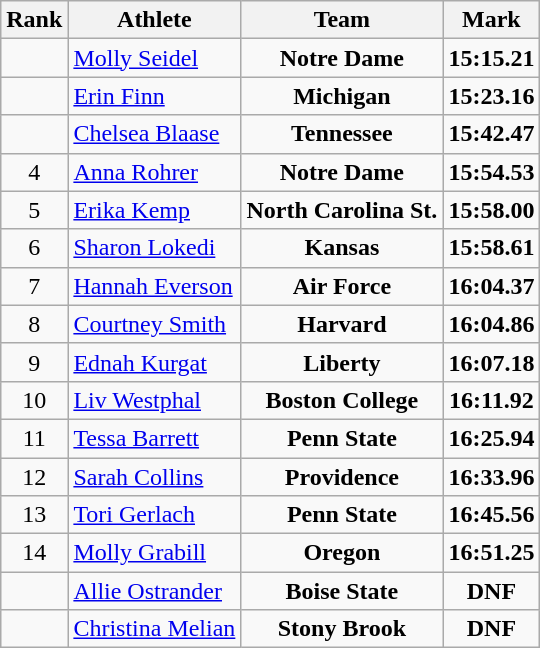<table class="wikitable sortable" style="text-align: center;">
<tr>
<th>Rank</th>
<th>Athlete</th>
<th>Team</th>
<th>Mark</th>
</tr>
<tr>
<td></td>
<td align=left><a href='#'>Molly Seidel</a></td>
<td><strong>Notre Dame</strong></td>
<td><strong>15:15.21</strong></td>
</tr>
<tr>
<td></td>
<td align=left><a href='#'>Erin Finn</a></td>
<td><strong>Michigan</strong></td>
<td><strong>15:23.16</strong></td>
</tr>
<tr>
<td></td>
<td align=left><a href='#'>Chelsea Blaase</a></td>
<td><strong>Tennessee</strong></td>
<td><strong>15:42.47</strong></td>
</tr>
<tr>
<td>4</td>
<td align=left><a href='#'>Anna Rohrer</a></td>
<td><strong>Notre Dame</strong></td>
<td><strong>15:54.53</strong></td>
</tr>
<tr>
<td>5</td>
<td align=left><a href='#'>Erika Kemp</a></td>
<td><strong>North Carolina St.</strong></td>
<td><strong>15:58.00</strong></td>
</tr>
<tr>
<td>6</td>
<td align=left><a href='#'>Sharon Lokedi</a></td>
<td><strong>Kansas</strong></td>
<td><strong>15:58.61</strong></td>
</tr>
<tr>
<td>7</td>
<td align=left><a href='#'>Hannah Everson</a></td>
<td><strong>Air Force</strong></td>
<td><strong>16:04.37</strong></td>
</tr>
<tr>
<td>8</td>
<td align=left><a href='#'>Courtney Smith</a></td>
<td><strong>Harvard</strong></td>
<td><strong>16:04.86</strong></td>
</tr>
<tr>
<td>9</td>
<td align=left><a href='#'>Ednah Kurgat</a></td>
<td><strong>Liberty</strong></td>
<td><strong>16:07.18</strong></td>
</tr>
<tr>
<td>10</td>
<td align=left><a href='#'>Liv Westphal</a></td>
<td><strong>Boston College</strong></td>
<td><strong>16:11.92</strong></td>
</tr>
<tr>
<td>11</td>
<td align=left><a href='#'>Tessa Barrett</a></td>
<td><strong>Penn State</strong></td>
<td><strong>16:25.94</strong></td>
</tr>
<tr>
<td>12</td>
<td align=left><a href='#'>Sarah Collins</a></td>
<td><strong>Providence</strong></td>
<td><strong>16:33.96</strong></td>
</tr>
<tr>
<td>13</td>
<td align=left><a href='#'>Tori Gerlach</a></td>
<td><strong>Penn State</strong></td>
<td><strong>16:45.56</strong></td>
</tr>
<tr>
<td>14</td>
<td align=left><a href='#'>Molly Grabill</a></td>
<td><strong>Oregon</strong></td>
<td><strong>16:51.25</strong></td>
</tr>
<tr>
<td> </td>
<td align=left><a href='#'>Allie Ostrander</a></td>
<td><strong>Boise State</strong></td>
<td><strong>DNF</strong></td>
</tr>
<tr>
<td> </td>
<td align=left><a href='#'>Christina Melian</a></td>
<td><strong>Stony Brook</strong></td>
<td><strong>DNF</strong></td>
</tr>
</table>
